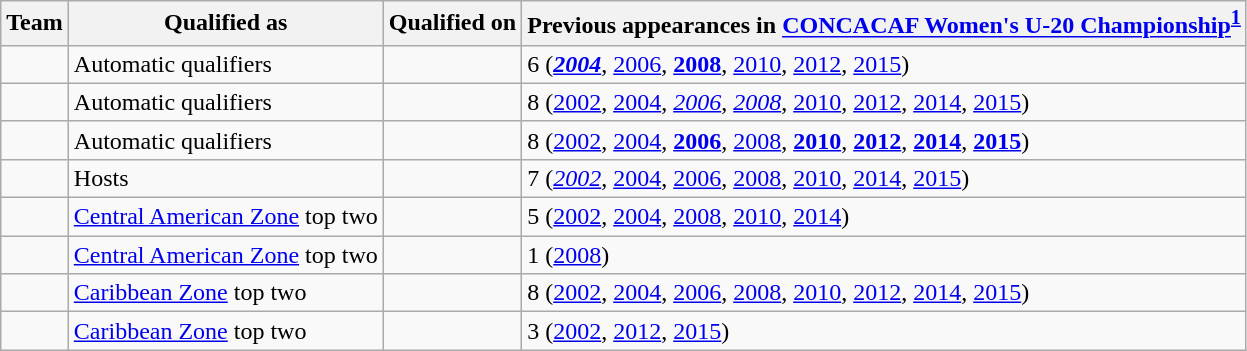<table class="wikitable sortable">
<tr>
<th>Team</th>
<th>Qualified as</th>
<th>Qualified on</th>
<th data-sort-type="number">Previous appearances in <a href='#'>CONCACAF Women's U-20 Championship</a><sup><strong><a href='#'>1</a></strong></sup></th>
</tr>
<tr>
<td></td>
<td>Automatic qualifiers</td>
<td></td>
<td>6 (<strong><em><a href='#'>2004</a></em></strong>, <a href='#'>2006</a>, <strong><a href='#'>2008</a></strong>, <a href='#'>2010</a>, <a href='#'>2012</a>, <a href='#'>2015</a>)</td>
</tr>
<tr>
<td></td>
<td>Automatic qualifiers</td>
<td></td>
<td>8 (<a href='#'>2002</a>, <a href='#'>2004</a>, <em><a href='#'>2006</a></em>, <em><a href='#'>2008</a></em>, <a href='#'>2010</a>, <a href='#'>2012</a>, <a href='#'>2014</a>, <a href='#'>2015</a>)</td>
</tr>
<tr>
<td></td>
<td>Automatic qualifiers</td>
<td></td>
<td>8 (<a href='#'>2002</a>, <a href='#'>2004</a>, <strong><a href='#'>2006</a></strong>, <a href='#'>2008</a>, <strong><a href='#'>2010</a></strong>, <strong><a href='#'>2012</a></strong>, <strong><a href='#'>2014</a></strong>, <strong><a href='#'>2015</a></strong>)</td>
</tr>
<tr>
<td></td>
<td>Hosts</td>
<td></td>
<td>7 (<em><a href='#'>2002</a></em>, <a href='#'>2004</a>, <a href='#'>2006</a>, <a href='#'>2008</a>, <a href='#'>2010</a>, <a href='#'>2014</a>, <a href='#'>2015</a>)</td>
</tr>
<tr>
<td></td>
<td><a href='#'>Central American Zone</a> top two</td>
<td></td>
<td>5 (<a href='#'>2002</a>, <a href='#'>2004</a>, <a href='#'>2008</a>, <a href='#'>2010</a>, <a href='#'>2014</a>)</td>
</tr>
<tr>
<td></td>
<td><a href='#'>Central American Zone</a> top two</td>
<td></td>
<td>1 (<a href='#'>2008</a>)</td>
</tr>
<tr>
<td></td>
<td><a href='#'>Caribbean Zone</a> top two</td>
<td></td>
<td>8 (<a href='#'>2002</a>, <a href='#'>2004</a>, <a href='#'>2006</a>, <a href='#'>2008</a>, <a href='#'>2010</a>, <a href='#'>2012</a>, <a href='#'>2014</a>, <a href='#'>2015</a>)</td>
</tr>
<tr>
<td></td>
<td><a href='#'>Caribbean Zone</a> top two</td>
<td></td>
<td>3 (<a href='#'>2002</a>, <a href='#'>2012</a>, <a href='#'>2015</a>)</td>
</tr>
</table>
